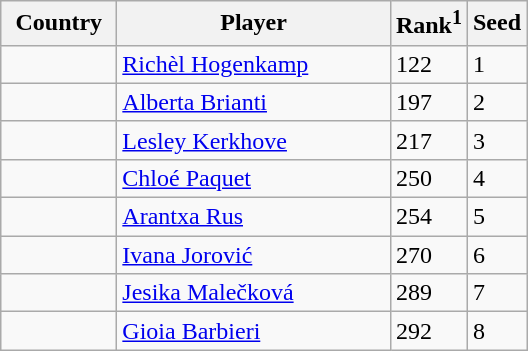<table class="sortable wikitable">
<tr>
<th width="70">Country</th>
<th width="175">Player</th>
<th>Rank<sup>1</sup></th>
<th>Seed</th>
</tr>
<tr>
<td></td>
<td><a href='#'>Richèl Hogenkamp</a></td>
<td>122</td>
<td>1</td>
</tr>
<tr>
<td></td>
<td><a href='#'>Alberta Brianti</a></td>
<td>197</td>
<td>2</td>
</tr>
<tr>
<td></td>
<td><a href='#'>Lesley Kerkhove</a></td>
<td>217</td>
<td>3</td>
</tr>
<tr>
<td></td>
<td><a href='#'>Chloé Paquet</a></td>
<td>250</td>
<td>4</td>
</tr>
<tr>
<td></td>
<td><a href='#'>Arantxa Rus</a></td>
<td>254</td>
<td>5</td>
</tr>
<tr>
<td></td>
<td><a href='#'>Ivana Jorović</a></td>
<td>270</td>
<td>6</td>
</tr>
<tr>
<td></td>
<td><a href='#'>Jesika Malečková</a></td>
<td>289</td>
<td>7</td>
</tr>
<tr>
<td></td>
<td><a href='#'>Gioia Barbieri</a></td>
<td>292</td>
<td>8</td>
</tr>
</table>
